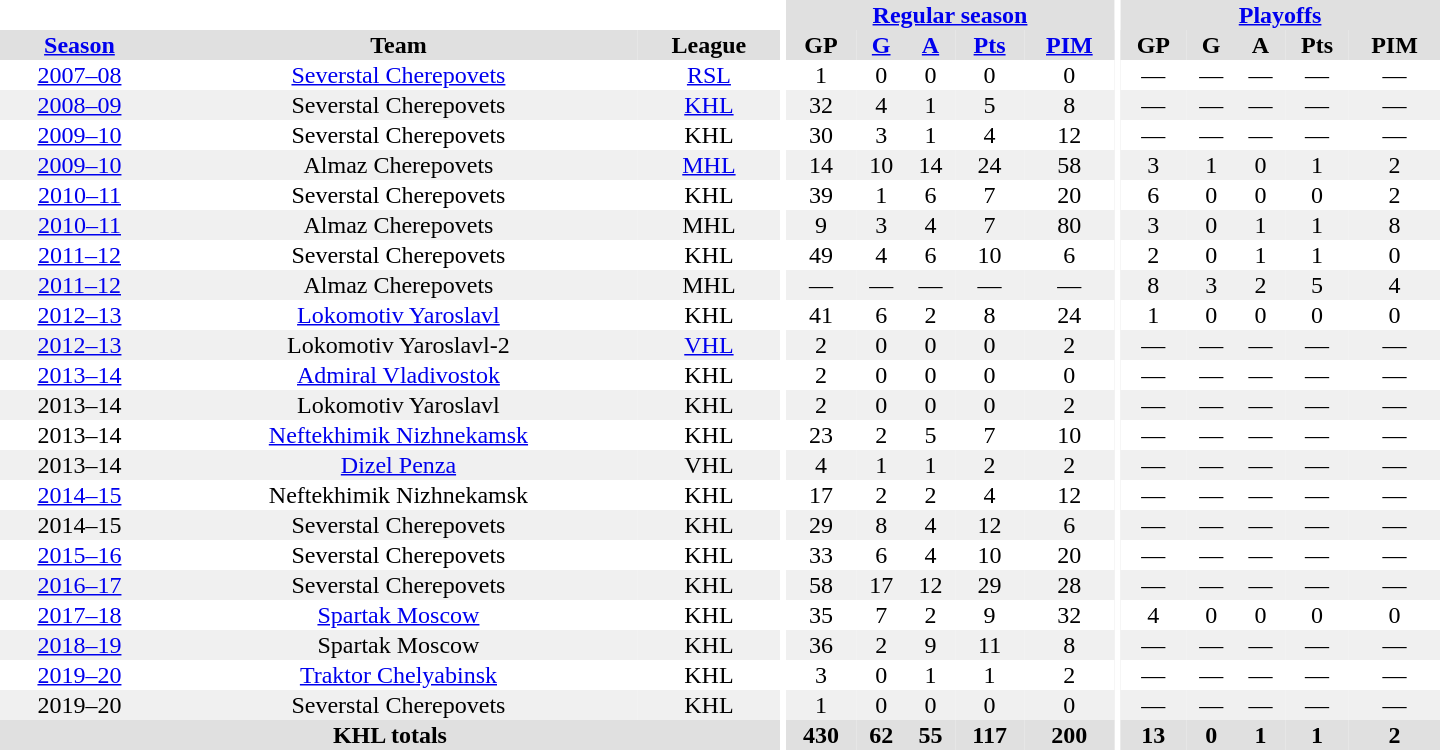<table border="0" cellpadding="1" cellspacing="0" style="text-align:center; width:60em">
<tr bgcolor="#e0e0e0">
<th colspan="3" bgcolor="#ffffff"></th>
<th rowspan="99" bgcolor="#ffffff"></th>
<th colspan="5"><a href='#'>Regular season</a></th>
<th rowspan="99" bgcolor="#ffffff"></th>
<th colspan="5"><a href='#'>Playoffs</a></th>
</tr>
<tr bgcolor="#e0e0e0">
<th><a href='#'>Season</a></th>
<th>Team</th>
<th>League</th>
<th>GP</th>
<th><a href='#'>G</a></th>
<th><a href='#'>A</a></th>
<th><a href='#'>Pts</a></th>
<th><a href='#'>PIM</a></th>
<th>GP</th>
<th>G</th>
<th>A</th>
<th>Pts</th>
<th>PIM</th>
</tr>
<tr ALIGN="center">
<td ALIGN="center"><a href='#'>2007–08</a></td>
<td ALIGN="center"><a href='#'>Severstal Cherepovets</a></td>
<td ALIGN="center"><a href='#'>RSL</a></td>
<td ALIGN="center">1</td>
<td ALIGN="center">0</td>
<td ALIGN="center">0</td>
<td ALIGN="center">0</td>
<td ALIGN="center">0</td>
<td>—</td>
<td>—</td>
<td>—</td>
<td>—</td>
<td>—</td>
</tr>
<tr ALIGN="center" bgcolor="#f0f0f0">
<td ALIGN="center"><a href='#'>2008–09</a></td>
<td ALIGN="center">Severstal Cherepovets</td>
<td ALIGN="center"><a href='#'>KHL</a></td>
<td ALIGN="center">32</td>
<td ALIGN="center">4</td>
<td ALIGN="center">1</td>
<td ALIGN="center">5</td>
<td ALIGN="center">8</td>
<td>—</td>
<td>—</td>
<td>—</td>
<td>—</td>
<td>—</td>
</tr>
<tr>
<td><a href='#'>2009–10</a></td>
<td>Severstal Cherepovets</td>
<td>KHL</td>
<td>30</td>
<td>3</td>
<td>1</td>
<td>4</td>
<td>12</td>
<td>—</td>
<td>—</td>
<td>—</td>
<td>—</td>
<td>—</td>
</tr>
<tr bgcolor="#f0f0f0">
<td><a href='#'>2009–10</a></td>
<td>Almaz Cherepovets</td>
<td><a href='#'>MHL</a></td>
<td>14</td>
<td>10</td>
<td>14</td>
<td>24</td>
<td>58</td>
<td>3</td>
<td>1</td>
<td>0</td>
<td>1</td>
<td>2</td>
</tr>
<tr>
<td><a href='#'>2010–11</a></td>
<td>Severstal Cherepovets</td>
<td>KHL</td>
<td>39</td>
<td>1</td>
<td>6</td>
<td>7</td>
<td>20</td>
<td>6</td>
<td>0</td>
<td>0</td>
<td>0</td>
<td>2</td>
</tr>
<tr bgcolor="#f0f0f0">
<td><a href='#'>2010–11</a></td>
<td>Almaz Cherepovets</td>
<td>MHL</td>
<td>9</td>
<td>3</td>
<td>4</td>
<td>7</td>
<td>80</td>
<td>3</td>
<td>0</td>
<td>1</td>
<td>1</td>
<td>8</td>
</tr>
<tr>
<td><a href='#'>2011–12</a></td>
<td>Severstal Cherepovets</td>
<td>KHL</td>
<td>49</td>
<td>4</td>
<td>6</td>
<td>10</td>
<td>6</td>
<td>2</td>
<td>0</td>
<td>1</td>
<td>1</td>
<td>0</td>
</tr>
<tr bgcolor="#f0f0f0">
<td><a href='#'>2011–12</a></td>
<td>Almaz Cherepovets</td>
<td>MHL</td>
<td>—</td>
<td>—</td>
<td>—</td>
<td>—</td>
<td>—</td>
<td>8</td>
<td>3</td>
<td>2</td>
<td>5</td>
<td>4</td>
</tr>
<tr>
<td><a href='#'>2012–13</a></td>
<td><a href='#'>Lokomotiv Yaroslavl</a></td>
<td>KHL</td>
<td>41</td>
<td>6</td>
<td>2</td>
<td>8</td>
<td>24</td>
<td>1</td>
<td>0</td>
<td>0</td>
<td>0</td>
<td>0</td>
</tr>
<tr bgcolor="#f0f0f0">
<td><a href='#'>2012–13</a></td>
<td>Lokomotiv Yaroslavl-2</td>
<td><a href='#'>VHL</a></td>
<td>2</td>
<td>0</td>
<td>0</td>
<td>0</td>
<td>2</td>
<td>—</td>
<td>—</td>
<td>—</td>
<td>—</td>
<td>—</td>
</tr>
<tr>
<td><a href='#'>2013–14</a></td>
<td><a href='#'>Admiral Vladivostok</a></td>
<td>KHL</td>
<td>2</td>
<td>0</td>
<td>0</td>
<td>0</td>
<td>0</td>
<td>—</td>
<td>—</td>
<td>—</td>
<td>—</td>
<td>—</td>
</tr>
<tr bgcolor="#f0f0f0">
<td>2013–14</td>
<td>Lokomotiv Yaroslavl</td>
<td>KHL</td>
<td>2</td>
<td>0</td>
<td>0</td>
<td>0</td>
<td>2</td>
<td>—</td>
<td>—</td>
<td>—</td>
<td>—</td>
<td>—</td>
</tr>
<tr>
<td>2013–14</td>
<td><a href='#'>Neftekhimik Nizhnekamsk</a></td>
<td>KHL</td>
<td>23</td>
<td>2</td>
<td>5</td>
<td>7</td>
<td>10</td>
<td>—</td>
<td>—</td>
<td>—</td>
<td>—</td>
<td>—</td>
</tr>
<tr bgcolor="#f0f0f0">
<td 2013–14 VHL season>2013–14</td>
<td><a href='#'>Dizel Penza</a></td>
<td>VHL</td>
<td>4</td>
<td>1</td>
<td>1</td>
<td>2</td>
<td>2</td>
<td>—</td>
<td>—</td>
<td>—</td>
<td>—</td>
<td>—</td>
</tr>
<tr>
<td><a href='#'>2014–15</a></td>
<td>Neftekhimik Nizhnekamsk</td>
<td>KHL</td>
<td>17</td>
<td>2</td>
<td>2</td>
<td>4</td>
<td>12</td>
<td>—</td>
<td>—</td>
<td>—</td>
<td>—</td>
<td>—</td>
</tr>
<tr bgcolor="#f0f0f0">
<td>2014–15</td>
<td>Severstal Cherepovets</td>
<td>KHL</td>
<td>29</td>
<td>8</td>
<td>4</td>
<td>12</td>
<td>6</td>
<td>—</td>
<td>—</td>
<td>—</td>
<td>—</td>
<td>—</td>
</tr>
<tr>
<td><a href='#'>2015–16</a></td>
<td>Severstal Cherepovets</td>
<td>KHL</td>
<td>33</td>
<td>6</td>
<td>4</td>
<td>10</td>
<td>20</td>
<td>—</td>
<td>—</td>
<td>—</td>
<td>—</td>
<td>—</td>
</tr>
<tr bgcolor="#f0f0f0">
<td><a href='#'>2016–17</a></td>
<td>Severstal Cherepovets</td>
<td>KHL</td>
<td>58</td>
<td>17</td>
<td>12</td>
<td>29</td>
<td>28</td>
<td>—</td>
<td>—</td>
<td>—</td>
<td>—</td>
<td>—</td>
</tr>
<tr>
<td><a href='#'>2017–18</a></td>
<td><a href='#'>Spartak Moscow</a></td>
<td>KHL</td>
<td>35</td>
<td>7</td>
<td>2</td>
<td>9</td>
<td>32</td>
<td>4</td>
<td>0</td>
<td>0</td>
<td>0</td>
<td>0</td>
</tr>
<tr bgcolor="#f0f0f0">
<td><a href='#'>2018–19</a></td>
<td>Spartak Moscow</td>
<td>KHL</td>
<td>36</td>
<td>2</td>
<td>9</td>
<td>11</td>
<td>8</td>
<td>—</td>
<td>—</td>
<td>—</td>
<td>—</td>
<td>—</td>
</tr>
<tr>
<td><a href='#'>2019–20</a></td>
<td><a href='#'>Traktor Chelyabinsk</a></td>
<td>KHL</td>
<td>3</td>
<td>0</td>
<td>1</td>
<td>1</td>
<td>2</td>
<td>—</td>
<td>—</td>
<td>—</td>
<td>—</td>
<td>—</td>
</tr>
<tr bgcolor="#f0f0f0">
<td>2019–20</td>
<td>Severstal Cherepovets</td>
<td>KHL</td>
<td>1</td>
<td>0</td>
<td>0</td>
<td>0</td>
<td>0</td>
<td>—</td>
<td>—</td>
<td>—</td>
<td>—</td>
<td>—</td>
</tr>
<tr bgcolor="#e0e0e0">
<th colspan="3">KHL totals</th>
<th>430</th>
<th>62</th>
<th>55</th>
<th>117</th>
<th>200</th>
<th>13</th>
<th>0</th>
<th>1</th>
<th>1</th>
<th>2</th>
</tr>
</table>
